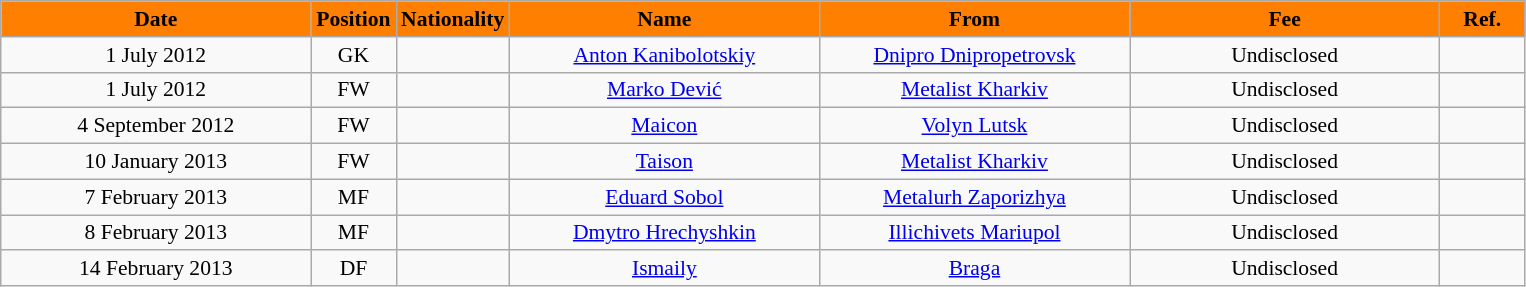<table class="wikitable" style="text-align:center; font-size:90%; ">
<tr>
<th style="background:#FF8000; color:black; width:200px;">Date</th>
<th style="background:#FF8000; color:black; width:50px;">Position</th>
<th style="background:#FF8000; color:black; width:50px;">Nationality</th>
<th style="background:#FF8000; color:black; width:200px;">Name</th>
<th style="background:#FF8000; color:black; width:200px;">From</th>
<th style="background:#FF8000; color:black; width:200px;">Fee</th>
<th style="background:#FF8000; color:black; width:50px;">Ref.</th>
</tr>
<tr>
<td>1 July 2012</td>
<td>GK</td>
<td></td>
<td><a href='#'>Anton Kanibolotskiy</a></td>
<td><a href='#'>Dnipro Dnipropetrovsk</a></td>
<td>Undisclosed</td>
<td></td>
</tr>
<tr>
<td>1 July 2012</td>
<td>FW</td>
<td></td>
<td><a href='#'>Marko Dević</a></td>
<td><a href='#'>Metalist Kharkiv</a></td>
<td>Undisclosed</td>
<td></td>
</tr>
<tr>
<td>4 September 2012</td>
<td>FW</td>
<td></td>
<td><a href='#'>Maicon</a></td>
<td><a href='#'>Volyn Lutsk</a></td>
<td>Undisclosed</td>
<td></td>
</tr>
<tr>
<td>10 January 2013</td>
<td>FW</td>
<td></td>
<td><a href='#'>Taison</a></td>
<td><a href='#'>Metalist Kharkiv</a></td>
<td>Undisclosed</td>
<td></td>
</tr>
<tr>
<td>7 February 2013</td>
<td>MF</td>
<td></td>
<td><a href='#'>Eduard Sobol</a></td>
<td><a href='#'>Metalurh Zaporizhya</a></td>
<td>Undisclosed</td>
<td></td>
</tr>
<tr>
<td>8 February 2013</td>
<td>MF</td>
<td></td>
<td><a href='#'>Dmytro Hrechyshkin</a></td>
<td><a href='#'>Illichivets Mariupol</a></td>
<td>Undisclosed</td>
<td></td>
</tr>
<tr>
<td>14 February 2013</td>
<td>DF</td>
<td></td>
<td><a href='#'>Ismaily</a></td>
<td><a href='#'>Braga</a></td>
<td>Undisclosed</td>
<td></td>
</tr>
</table>
